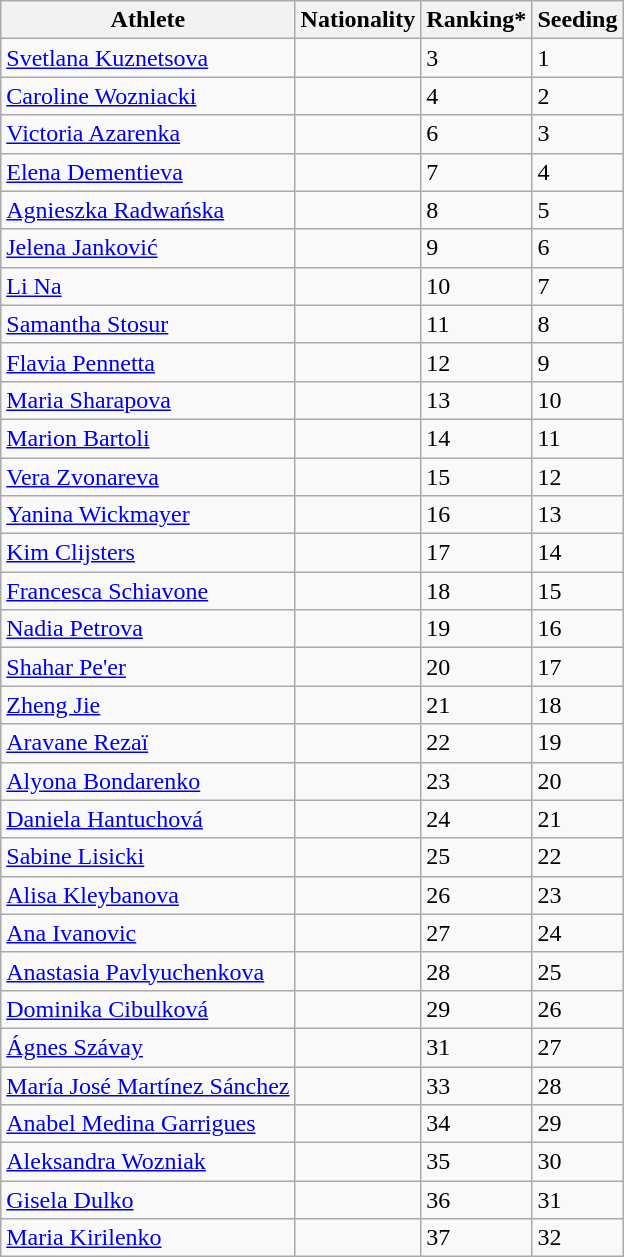<table class="wikitable" border="1">
<tr>
<th>Athlete</th>
<th>Nationality</th>
<th>Ranking*</th>
<th>Seeding</th>
</tr>
<tr>
<td><a href='#'>Svetlana Kuznetsova</a></td>
<td></td>
<td>3</td>
<td>1</td>
</tr>
<tr>
<td><a href='#'>Caroline Wozniacki</a></td>
<td></td>
<td>4</td>
<td>2</td>
</tr>
<tr>
<td><a href='#'>Victoria Azarenka</a></td>
<td></td>
<td>6</td>
<td>3</td>
</tr>
<tr>
<td><a href='#'>Elena Dementieva</a></td>
<td></td>
<td>7</td>
<td>4</td>
</tr>
<tr>
<td><a href='#'>Agnieszka Radwańska</a></td>
<td></td>
<td>8</td>
<td>5</td>
</tr>
<tr>
<td><a href='#'>Jelena Janković</a></td>
<td></td>
<td>9</td>
<td>6</td>
</tr>
<tr>
<td><a href='#'>Li Na</a></td>
<td></td>
<td>10</td>
<td>7</td>
</tr>
<tr>
<td><a href='#'>Samantha Stosur</a></td>
<td></td>
<td>11</td>
<td>8</td>
</tr>
<tr>
<td><a href='#'>Flavia Pennetta</a></td>
<td></td>
<td>12</td>
<td>9</td>
</tr>
<tr>
<td><a href='#'>Maria Sharapova</a></td>
<td></td>
<td>13</td>
<td>10</td>
</tr>
<tr>
<td><a href='#'>Marion Bartoli</a></td>
<td></td>
<td>14</td>
<td>11</td>
</tr>
<tr>
<td><a href='#'>Vera Zvonareva</a></td>
<td></td>
<td>15</td>
<td>12</td>
</tr>
<tr>
<td><a href='#'>Yanina Wickmayer</a></td>
<td></td>
<td>16</td>
<td>13</td>
</tr>
<tr>
<td><a href='#'>Kim Clijsters</a></td>
<td></td>
<td>17</td>
<td>14</td>
</tr>
<tr>
<td><a href='#'>Francesca Schiavone</a></td>
<td></td>
<td>18</td>
<td>15</td>
</tr>
<tr>
<td><a href='#'>Nadia Petrova</a></td>
<td></td>
<td>19</td>
<td>16</td>
</tr>
<tr>
<td><a href='#'>Shahar Pe'er</a></td>
<td></td>
<td>20</td>
<td>17</td>
</tr>
<tr>
<td><a href='#'>Zheng Jie</a></td>
<td></td>
<td>21</td>
<td>18</td>
</tr>
<tr>
<td><a href='#'>Aravane Rezaï</a></td>
<td></td>
<td>22</td>
<td>19</td>
</tr>
<tr>
<td><a href='#'>Alyona Bondarenko</a></td>
<td></td>
<td>23</td>
<td>20</td>
</tr>
<tr>
<td><a href='#'>Daniela Hantuchová</a></td>
<td></td>
<td>24</td>
<td>21</td>
</tr>
<tr>
<td><a href='#'>Sabine Lisicki</a></td>
<td></td>
<td>25</td>
<td>22</td>
</tr>
<tr>
<td><a href='#'>Alisa Kleybanova</a></td>
<td></td>
<td>26</td>
<td>23</td>
</tr>
<tr>
<td><a href='#'>Ana Ivanovic</a></td>
<td></td>
<td>27</td>
<td>24</td>
</tr>
<tr>
<td><a href='#'>Anastasia Pavlyuchenkova</a></td>
<td></td>
<td>28</td>
<td>25</td>
</tr>
<tr>
<td><a href='#'>Dominika Cibulková</a></td>
<td></td>
<td>29</td>
<td>26</td>
</tr>
<tr>
<td><a href='#'>Ágnes Szávay</a></td>
<td></td>
<td>31</td>
<td>27</td>
</tr>
<tr>
<td><a href='#'>María José Martínez Sánchez</a></td>
<td></td>
<td>33</td>
<td>28</td>
</tr>
<tr>
<td><a href='#'>Anabel Medina Garrigues</a></td>
<td></td>
<td>34</td>
<td>29</td>
</tr>
<tr>
<td><a href='#'>Aleksandra Wozniak</a></td>
<td></td>
<td>35</td>
<td>30</td>
</tr>
<tr>
<td><a href='#'>Gisela Dulko</a></td>
<td></td>
<td>36</td>
<td>31</td>
</tr>
<tr>
<td><a href='#'>Maria Kirilenko</a></td>
<td></td>
<td>37</td>
<td>32</td>
</tr>
</table>
